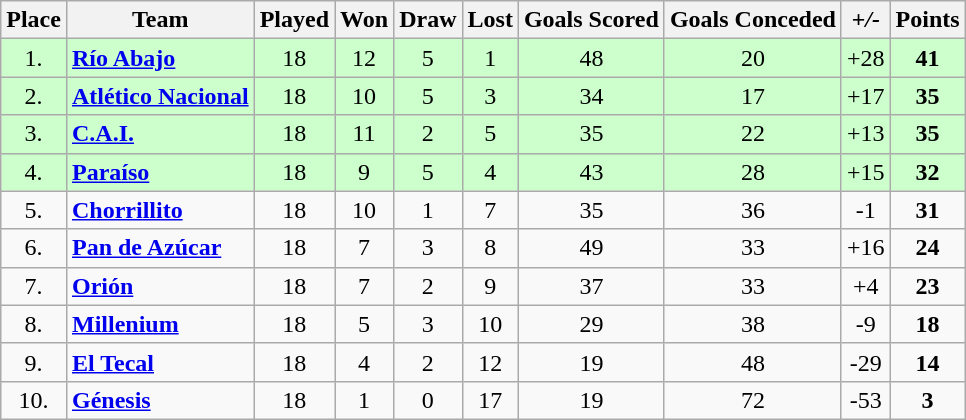<table class="wikitable" style="text-align: center;">
<tr>
<th>Place</th>
<th>Team</th>
<th>Played</th>
<th>Won</th>
<th>Draw</th>
<th>Lost</th>
<th>Goals Scored</th>
<th>Goals Conceded</th>
<th><em>+/-</em></th>
<th><strong>Points</strong></th>
</tr>
<tr bgcolor=#ccffcc>
<td>1.</td>
<td align="left"><strong><a href='#'>Río Abajo</a></strong></td>
<td>18</td>
<td>12</td>
<td>5</td>
<td>1</td>
<td>48</td>
<td>20</td>
<td>+28</td>
<td><strong>41</strong></td>
</tr>
<tr bgcolor=#ccffcc>
<td>2.</td>
<td align="left"><strong><a href='#'>Atlético Nacional</a></strong></td>
<td>18</td>
<td>10</td>
<td>5</td>
<td>3</td>
<td>34</td>
<td>17</td>
<td>+17</td>
<td><strong>35</strong></td>
</tr>
<tr bgcolor=#ccffcc>
<td>3.</td>
<td align="left"><strong><a href='#'>C.A.I.</a></strong></td>
<td>18</td>
<td>11</td>
<td>2</td>
<td>5</td>
<td>35</td>
<td>22</td>
<td>+13</td>
<td><strong>35</strong></td>
</tr>
<tr bgcolor=#ccffcc>
<td>4.</td>
<td align="left"><strong><a href='#'>Paraíso</a></strong></td>
<td>18</td>
<td>9</td>
<td>5</td>
<td>4</td>
<td>43</td>
<td>28</td>
<td>+15</td>
<td><strong>32</strong></td>
</tr>
<tr>
<td>5.</td>
<td align="left"><strong><a href='#'>Chorrillito</a></strong></td>
<td>18</td>
<td>10</td>
<td>1</td>
<td>7</td>
<td>35</td>
<td>36</td>
<td>-1</td>
<td><strong>31</strong></td>
</tr>
<tr>
<td>6.</td>
<td align="left"><strong><a href='#'>Pan de Azúcar</a></strong></td>
<td>18</td>
<td>7</td>
<td>3</td>
<td>8</td>
<td>49</td>
<td>33</td>
<td>+16</td>
<td><strong>24</strong></td>
</tr>
<tr>
<td>7.</td>
<td align="left"><strong><a href='#'>Orión</a></strong></td>
<td>18</td>
<td>7</td>
<td>2</td>
<td>9</td>
<td>37</td>
<td>33</td>
<td>+4</td>
<td><strong>23</strong></td>
</tr>
<tr>
<td>8.</td>
<td align="left"><strong><a href='#'>Millenium</a></strong></td>
<td>18</td>
<td>5</td>
<td>3</td>
<td>10</td>
<td>29</td>
<td>38</td>
<td>-9</td>
<td><strong>18</strong></td>
</tr>
<tr>
<td>9.</td>
<td align="left"><strong><a href='#'>El Tecal</a></strong></td>
<td>18</td>
<td>4</td>
<td>2</td>
<td>12</td>
<td>19</td>
<td>48</td>
<td>-29</td>
<td><strong>14</strong></td>
</tr>
<tr>
<td>10.</td>
<td align="left"><strong><a href='#'>Génesis</a></strong></td>
<td>18</td>
<td>1</td>
<td>0</td>
<td>17</td>
<td>19</td>
<td>72</td>
<td>-53</td>
<td><strong>3</strong></td>
</tr>
</table>
